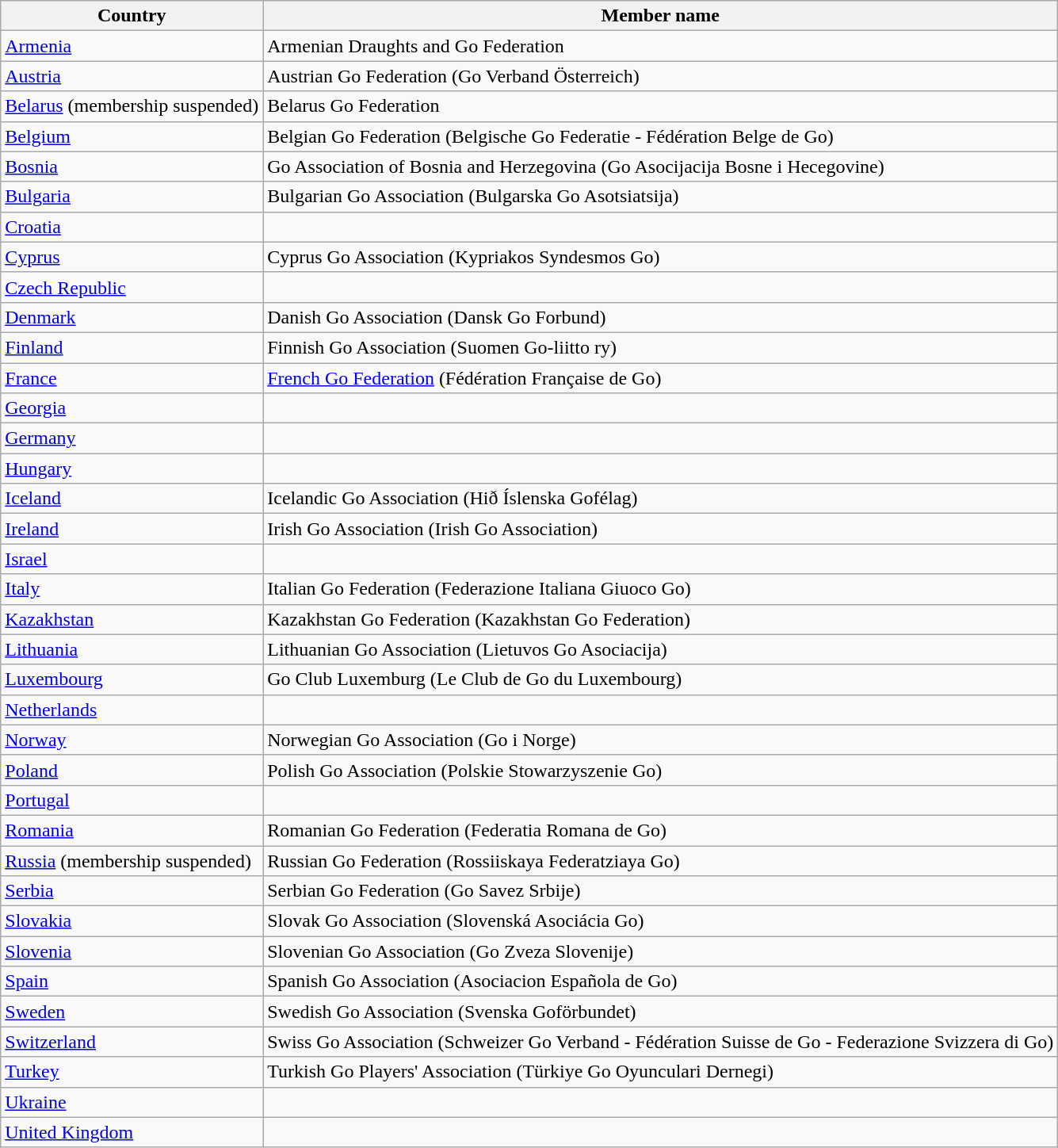<table class="wikitable">
<tr>
<th>Country</th>
<th>Member name</th>
</tr>
<tr>
<td> <a href='#'>Armenia</a></td>
<td>Armenian Draughts and Go Federation</td>
</tr>
<tr>
<td> <a href='#'>Austria</a></td>
<td>Austrian Go Federation (Go Verband Österreich)</td>
</tr>
<tr>
<td> <a href='#'>Belarus</a> (membership suspended)</td>
<td>Belarus Go Federation</td>
</tr>
<tr>
<td> <a href='#'>Belgium</a></td>
<td>Belgian Go Federation (Belgische Go Federatie - Fédération Belge de Go)</td>
</tr>
<tr>
<td> <a href='#'>Bosnia</a></td>
<td>Go Association of Bosnia and Herzegovina (Go Asocijacija Bosne i Hecegovine)</td>
</tr>
<tr>
<td> <a href='#'>Bulgaria</a></td>
<td>Bulgarian Go Association (Bulgarska Go Asotsiatsija)</td>
</tr>
<tr>
<td> <a href='#'>Croatia</a></td>
<td></td>
</tr>
<tr>
<td> <a href='#'>Cyprus</a></td>
<td>Cyprus Go Association (Kypriakos Syndesmos Go)</td>
</tr>
<tr>
<td> <a href='#'>Czech Republic</a></td>
<td></td>
</tr>
<tr>
<td> <a href='#'>Denmark</a></td>
<td>Danish Go Association (Dansk Go Forbund)</td>
</tr>
<tr>
<td> <a href='#'>Finland</a></td>
<td>Finnish Go Association (Suomen Go-liitto ry)</td>
</tr>
<tr>
<td> <a href='#'>France</a></td>
<td><a href='#'>French Go Federation</a> (Fédération Française de Go)</td>
</tr>
<tr>
<td> <a href='#'>Georgia</a></td>
<td></td>
</tr>
<tr>
<td> <a href='#'>Germany</a></td>
<td></td>
</tr>
<tr>
<td> <a href='#'>Hungary</a></td>
<td></td>
</tr>
<tr>
<td> <a href='#'>Iceland</a></td>
<td>Icelandic Go Association (Hið Íslenska Gofélag)</td>
</tr>
<tr>
<td> <a href='#'>Ireland</a></td>
<td>Irish Go Association (Irish Go Association)</td>
</tr>
<tr>
<td> <a href='#'>Israel</a></td>
<td></td>
</tr>
<tr>
<td> <a href='#'>Italy</a></td>
<td>Italian Go Federation (Federazione Italiana Giuoco Go)</td>
</tr>
<tr>
<td> <a href='#'>Kazakhstan</a></td>
<td>Kazakhstan Go Federation (Kazakhstan Go Federation)</td>
</tr>
<tr>
<td> <a href='#'>Lithuania</a></td>
<td>Lithuanian Go Association (Lietuvos Go Asociacija)</td>
</tr>
<tr>
<td> <a href='#'>Luxembourg</a></td>
<td>Go Club Luxemburg (Le Club de Go du Luxembourg)</td>
</tr>
<tr>
<td> <a href='#'>Netherlands</a></td>
<td></td>
</tr>
<tr>
<td> <a href='#'>Norway</a></td>
<td>Norwegian Go Association (Go i Norge)</td>
</tr>
<tr>
<td> <a href='#'>Poland</a></td>
<td>Polish Go Association (Polskie Stowarzyszenie Go)</td>
</tr>
<tr>
<td> <a href='#'>Portugal</a></td>
<td> </td>
</tr>
<tr>
<td> <a href='#'>Romania</a></td>
<td>Romanian Go Federation (Federatia Romana de Go)</td>
</tr>
<tr>
<td> <a href='#'>Russia</a> (membership suspended)</td>
<td>Russian Go Federation (Rossiiskaya Federatziaya Go)</td>
</tr>
<tr>
<td> <a href='#'>Serbia</a></td>
<td>Serbian Go Federation (Go Savez Srbije)</td>
</tr>
<tr>
<td> <a href='#'>Slovakia</a></td>
<td>Slovak Go Association (Slovenská Asociácia Go)</td>
</tr>
<tr>
<td> <a href='#'>Slovenia</a></td>
<td>Slovenian Go Association (Go Zveza Slovenije)</td>
</tr>
<tr>
<td> <a href='#'>Spain</a></td>
<td>Spanish Go Association (Asociacion Española de Go)</td>
</tr>
<tr>
<td> <a href='#'>Sweden</a></td>
<td>Swedish Go Association (Svenska Goförbundet)</td>
</tr>
<tr>
<td> <a href='#'>Switzerland</a></td>
<td>Swiss Go Association (Schweizer Go Verband - Fédération Suisse de Go - Federazione Svizzera di Go)</td>
</tr>
<tr>
<td> <a href='#'>Turkey</a></td>
<td>Turkish Go Players' Association (Türkiye Go Oyunculari Dernegi)</td>
</tr>
<tr>
<td> <a href='#'>Ukraine</a></td>
<td></td>
</tr>
<tr>
<td> <a href='#'>United Kingdom</a></td>
<td></td>
</tr>
</table>
